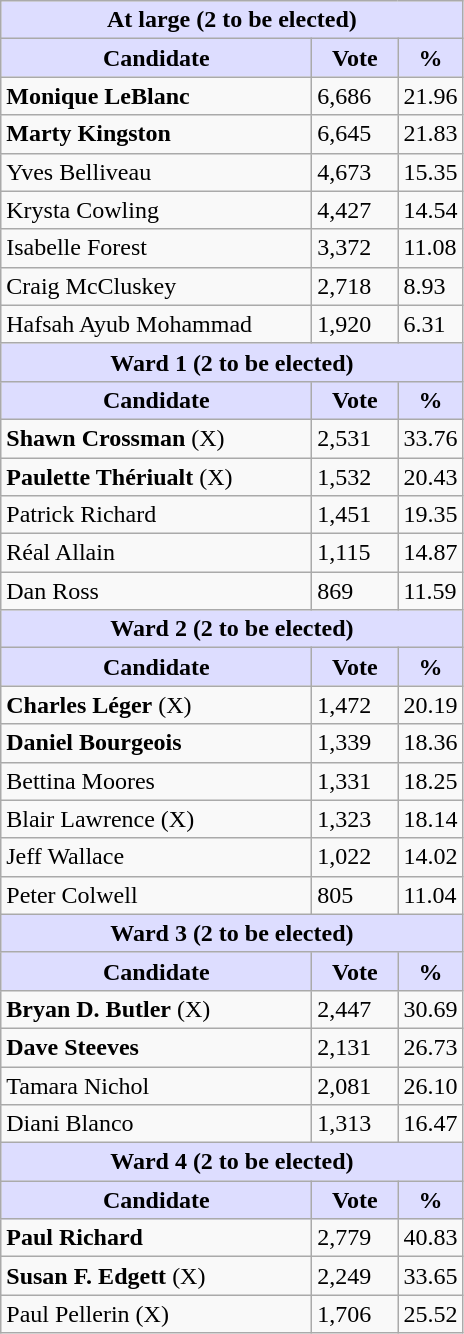<table class="wikitable">
<tr>
<th style="background:#ddf;" colspan="3">At large (2 to be elected)</th>
</tr>
<tr>
<th style="background:#ddf; width:200px;">Candidate</th>
<th style="background:#ddf; width:50px;">Vote</th>
<th style="background:#ddf; width:30px;">%</th>
</tr>
<tr>
<td><strong>Monique LeBlanc</strong></td>
<td>6,686</td>
<td>21.96</td>
</tr>
<tr>
<td><strong>Marty Kingston</strong></td>
<td>6,645</td>
<td>21.83</td>
</tr>
<tr>
<td>Yves Belliveau</td>
<td>4,673</td>
<td>15.35</td>
</tr>
<tr>
<td>Krysta Cowling</td>
<td>4,427</td>
<td>14.54</td>
</tr>
<tr>
<td>Isabelle Forest</td>
<td>3,372</td>
<td>11.08</td>
</tr>
<tr>
<td>Craig McCluskey</td>
<td>2,718</td>
<td>8.93</td>
</tr>
<tr>
<td>Hafsah Ayub Mohammad</td>
<td>1,920</td>
<td>6.31</td>
</tr>
<tr>
<th style="background:#ddf;" colspan="3">Ward 1 (2 to be elected)</th>
</tr>
<tr>
<th style="background:#ddf; width:200px;">Candidate</th>
<th style="background:#ddf; width:50px;">Vote</th>
<th style="background:#ddf; width:30px;">%</th>
</tr>
<tr>
<td><strong>Shawn Crossman</strong> (X)</td>
<td>2,531</td>
<td>33.76</td>
</tr>
<tr>
<td><strong>Paulette Thériualt</strong> (X)</td>
<td>1,532</td>
<td>20.43</td>
</tr>
<tr>
<td>Patrick Richard</td>
<td>1,451</td>
<td>19.35</td>
</tr>
<tr>
<td>Réal Allain</td>
<td>1,115</td>
<td>14.87</td>
</tr>
<tr>
<td>Dan Ross</td>
<td>869</td>
<td>11.59</td>
</tr>
<tr>
<th style="background:#ddf;" colspan="3">Ward 2 (2 to be elected)</th>
</tr>
<tr>
<th style="background:#ddf; width:200px;">Candidate</th>
<th style="background:#ddf; width:50px;">Vote</th>
<th style="background:#ddf; width:30px;">%</th>
</tr>
<tr>
<td><strong>Charles Léger</strong> (X)</td>
<td>1,472</td>
<td>20.19</td>
</tr>
<tr>
<td><strong>Daniel Bourgeois</strong></td>
<td>1,339</td>
<td>18.36</td>
</tr>
<tr>
<td>Bettina Moores</td>
<td>1,331</td>
<td>18.25</td>
</tr>
<tr>
<td>Blair Lawrence (X)</td>
<td>1,323</td>
<td>18.14</td>
</tr>
<tr>
<td>Jeff Wallace</td>
<td>1,022</td>
<td>14.02</td>
</tr>
<tr>
<td>Peter Colwell</td>
<td>805</td>
<td>11.04</td>
</tr>
<tr>
<th style="background:#ddf;" colspan="3">Ward 3 (2 to be elected)</th>
</tr>
<tr>
<th style="background:#ddf; width:200px;">Candidate</th>
<th style="background:#ddf; width:50px;">Vote</th>
<th style="background:#ddf; width:30px;">%</th>
</tr>
<tr>
<td><strong>Bryan D. Butler</strong> (X)</td>
<td>2,447</td>
<td>30.69</td>
</tr>
<tr>
<td><strong>Dave Steeves</strong></td>
<td>2,131</td>
<td>26.73</td>
</tr>
<tr>
<td>Tamara Nichol</td>
<td>2,081</td>
<td>26.10</td>
</tr>
<tr>
<td>Diani Blanco</td>
<td>1,313</td>
<td>16.47</td>
</tr>
<tr>
<th style="background:#ddf;" colspan="3">Ward 4 (2 to be elected)</th>
</tr>
<tr>
<th style="background:#ddf; width:200px;">Candidate</th>
<th style="background:#ddf; width:50px;">Vote</th>
<th style="background:#ddf; width:30px;">%</th>
</tr>
<tr>
<td><strong>Paul Richard</strong></td>
<td>2,779</td>
<td>40.83</td>
</tr>
<tr>
<td><strong>Susan F. Edgett</strong> (X)</td>
<td>2,249</td>
<td>33.65</td>
</tr>
<tr>
<td>Paul Pellerin (X)</td>
<td>1,706</td>
<td>25.52</td>
</tr>
</table>
